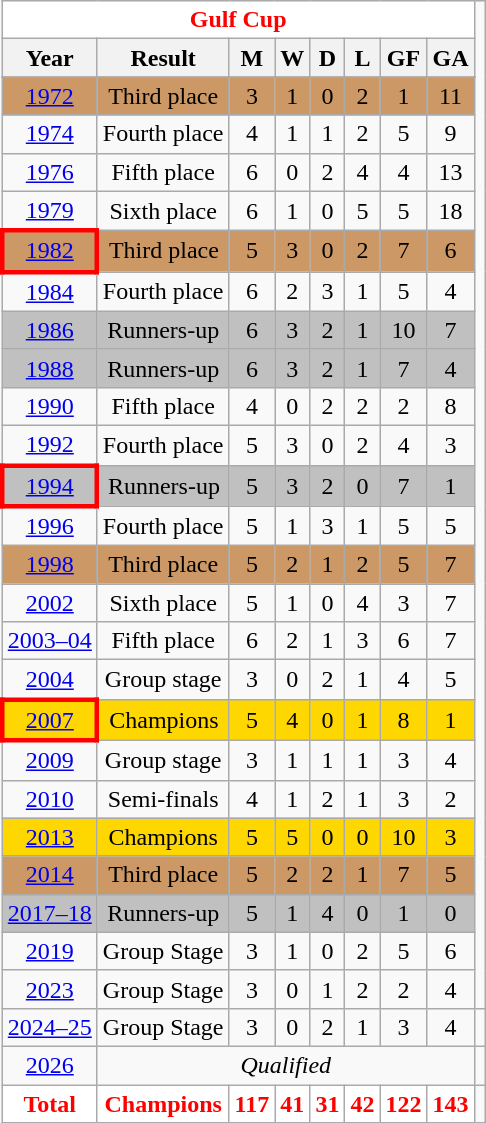<table class="wikitable" style="text-align: center;">
<tr style="color:red;">
<th style="background:#ffffff;" colspan=8>Gulf Cup</th>
</tr>
<tr>
<th>Year</th>
<th>Result</th>
<th>M</th>
<th>W</th>
<th>D</th>
<th>L</th>
<th>GF</th>
<th>GA</th>
</tr>
<tr>
</tr>
<tr bgcolor="#cc9966">
<td> <a href='#'>1972</a></td>
<td>Third place</td>
<td>3</td>
<td>1</td>
<td>0</td>
<td>2</td>
<td>1</td>
<td>11</td>
</tr>
<tr>
<td><a href='#'>1974</a></td>
<td>Fourth place</td>
<td>4</td>
<td>1</td>
<td>1</td>
<td>2</td>
<td>5</td>
<td>9</td>
</tr>
<tr>
<td align=center> <a href='#'>1976</a></td>
<td>Fifth place</td>
<td>6</td>
<td>0</td>
<td>2</td>
<td>4</td>
<td>4</td>
<td>13</td>
</tr>
<tr>
<td align=center> <a href='#'>1979</a></td>
<td>Sixth place</td>
<td>6</td>
<td>1</td>
<td>0</td>
<td>5</td>
<td>5</td>
<td>18</td>
</tr>
<tr bgcolor="#cc9966">
<td align=center style="border: 3px solid red"> <a href='#'>1982</a></td>
<td align=center>Third place</td>
<td>5</td>
<td>3</td>
<td>0</td>
<td>2</td>
<td>7</td>
<td>6</td>
</tr>
<tr>
<td align=center> <a href='#'>1984</a></td>
<td align=center>Fourth place</td>
<td>6</td>
<td>2</td>
<td>3</td>
<td>1</td>
<td>5</td>
<td>4</td>
</tr>
<tr bgcolor=silver>
<td align=center> <a href='#'>1986</a></td>
<td align=center>Runners-up</td>
<td>6</td>
<td>3</td>
<td>2</td>
<td>1</td>
<td>10</td>
<td>7</td>
</tr>
<tr bgcolor=silver>
<td align=center> <a href='#'>1988</a></td>
<td align=center>Runners-up</td>
<td>6</td>
<td>3</td>
<td>2</td>
<td>1</td>
<td>7</td>
<td>4</td>
</tr>
<tr>
<td align=center> <a href='#'>1990</a></td>
<td align=center>Fifth place</td>
<td>4</td>
<td>0</td>
<td>2</td>
<td>2</td>
<td>2</td>
<td>8</td>
</tr>
<tr>
<td align=center> <a href='#'>1992</a></td>
<td align=center>Fourth place</td>
<td>5</td>
<td>3</td>
<td>0</td>
<td>2</td>
<td>4</td>
<td>3</td>
</tr>
<tr bgcolor=silver>
<td align=center style="border: 3px solid red"> <a href='#'>1994</a></td>
<td align=center>Runners-up</td>
<td>5</td>
<td>3</td>
<td>2</td>
<td>0</td>
<td>7</td>
<td>1</td>
</tr>
<tr>
<td align=center> <a href='#'>1996</a></td>
<td align=center>Fourth place</td>
<td>5</td>
<td>1</td>
<td>3</td>
<td>1</td>
<td>5</td>
<td>5</td>
</tr>
<tr bgcolor="#cc9966">
<td align=center> <a href='#'>1998</a></td>
<td align="center">Third place</td>
<td>5</td>
<td>2</td>
<td>1</td>
<td>2</td>
<td>5</td>
<td>7</td>
</tr>
<tr>
<td align=center> <a href='#'>2002</a></td>
<td align="center">Sixth place</td>
<td>5</td>
<td>1</td>
<td>0</td>
<td>4</td>
<td>3</td>
<td>7</td>
</tr>
<tr>
<td align=center> <a href='#'>2003–04</a></td>
<td align="center">Fifth place</td>
<td>6</td>
<td>2</td>
<td>1</td>
<td>3</td>
<td>6</td>
<td>7</td>
</tr>
<tr>
<td align=center> <a href='#'>2004</a></td>
<td align="center">Group stage</td>
<td>3</td>
<td>0</td>
<td>2</td>
<td>1</td>
<td>4</td>
<td>5</td>
</tr>
<tr bgcolor=gold>
<td align=center style="border: 3px solid red"> <a href='#'>2007</a></td>
<td align="center">Champions</td>
<td>5</td>
<td>4</td>
<td>0</td>
<td>1</td>
<td>8</td>
<td>1</td>
</tr>
<tr>
<td align=center> <a href='#'>2009</a></td>
<td align="center">Group stage</td>
<td>3</td>
<td>1</td>
<td>1</td>
<td>1</td>
<td>3</td>
<td>4</td>
</tr>
<tr>
<td align=center> <a href='#'>2010</a></td>
<td align="center">Semi-finals</td>
<td>4</td>
<td>1</td>
<td>2</td>
<td>1</td>
<td>3</td>
<td>2</td>
</tr>
<tr bgcolor=gold>
<td align=center> <a href='#'>2013</a></td>
<td align="center">Champions</td>
<td>5</td>
<td>5</td>
<td>0</td>
<td>0</td>
<td>10</td>
<td>3</td>
</tr>
<tr bgcolor="#cc9966">
<td align=center> <a href='#'>2014</a></td>
<td align="center">Third place</td>
<td>5</td>
<td>2</td>
<td>2</td>
<td>1</td>
<td>7</td>
<td>5</td>
</tr>
<tr bgcolor=silver>
<td align=center> <a href='#'>2017–18</a></td>
<td align="center">Runners-up</td>
<td>5</td>
<td>1</td>
<td>4</td>
<td>0</td>
<td>1</td>
<td>0</td>
</tr>
<tr>
<td align=center> <a href='#'>2019</a></td>
<td align="center">Group Stage</td>
<td>3</td>
<td>1</td>
<td>0</td>
<td>2</td>
<td>5</td>
<td>6</td>
</tr>
<tr>
<td align=center> <a href='#'>2023</a></td>
<td align="center">Group Stage</td>
<td>3</td>
<td>0</td>
<td>1</td>
<td>2</td>
<td>2</td>
<td>4</td>
</tr>
<tr>
<td align=center> <a href='#'>2024–25</a></td>
<td>Group Stage</td>
<td>3</td>
<td>0</td>
<td>2</td>
<td>1</td>
<td>3</td>
<td>4</td>
<td></td>
</tr>
<tr>
<td align=center> <a href='#'>2026</a></td>
<td colspan="7"><em>Qualified</em></td>
<td></td>
</tr>
<tr style="color:red;">
<th style="background:#ffffff;"><strong>Total</strong></th>
<th style="background:#ffffff;">Champions</th>
<th style="background:#ffffff;">117</th>
<th style="background:#ffffff;">41</th>
<th style="background:#ffffff;">31</th>
<th style="background:#ffffff;">42</th>
<th style="background:#ffffff;">122</th>
<th style="background:#ffffff;">143</th>
</tr>
</table>
